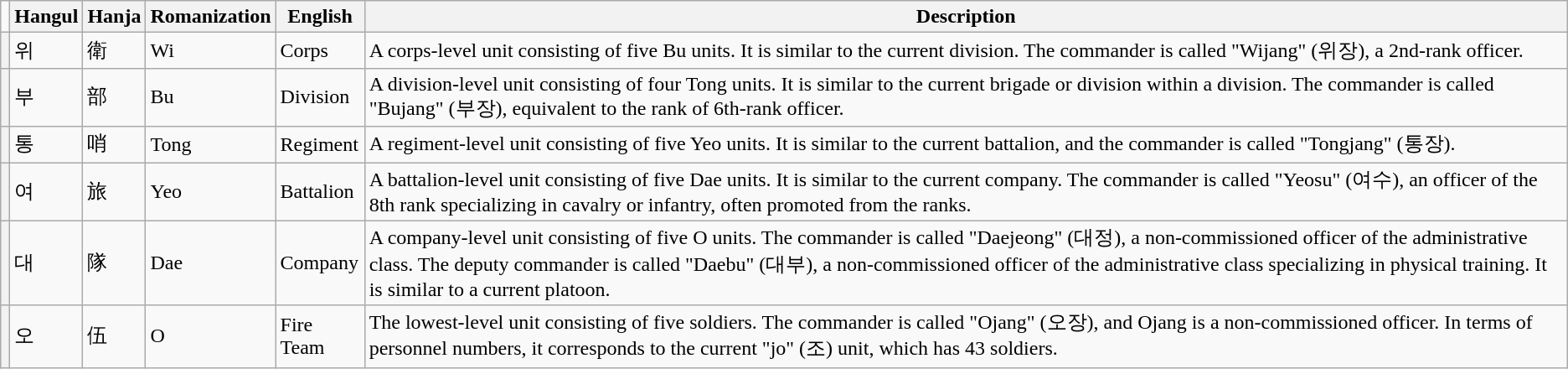<table class="wikitable mw-collapsible mw-collapsed">
<tr>
<td></td>
<th scope="col">Hangul</th>
<th scope="col">Hanja</th>
<th scope="col">Romanization</th>
<th scope="col">English</th>
<th scope="col">Description</th>
</tr>
<tr>
<th scope="row"></th>
<td Lillehammer>위</td>
<td Lillehammer>衛</td>
<td Lillehammer>Wi</td>
<td Lillehammer>Corps</td>
<td Lillehammer>A corps-level unit consisting of five Bu units. It is similar to the current division. The commander is called "Wijang" (위장), a 2nd-rank officer.</td>
</tr>
<tr>
<th scope="row"></th>
<td Lillehammer>부</td>
<td Lillehammer>部</td>
<td Lillehammer>Bu</td>
<td Lillehammer>Division</td>
<td Lillehammer>A division-level unit consisting of four Tong units. It is similar to the current brigade or division within a division. The commander is called "Bujang" (부장), equivalent to the rank of 6th-rank officer.</td>
</tr>
<tr>
<th scope="row"></th>
<td Lillehammer>통</td>
<td Lillehammer>哨</td>
<td Lillehammer>Tong</td>
<td Lillehammer>Regiment</td>
<td Lillehammer>A regiment-level unit consisting of five Yeo units. It is similar to the current battalion, and the commander is called "Tongjang" (통장).</td>
</tr>
<tr>
<th scope="row"></th>
<td Lillehammer>여</td>
<td Lillehammer>旅</td>
<td Lillehammer>Yeo</td>
<td Lillehammer>Battalion</td>
<td Lillehammer>A battalion-level unit consisting of five Dae units. It is similar to the current company. The commander is called "Yeosu" (여수), an officer of the 8th rank specializing in cavalry or infantry, often promoted from the ranks.</td>
</tr>
<tr>
<th scope="row"></th>
<td Lillehammer>대</td>
<td Lillehammer>隊</td>
<td Lillehammer>Dae</td>
<td Lillehammer>Company</td>
<td Lillehammer>A company-level unit consisting of five O units. The commander is called "Daejeong" (대정), a non-commissioned officer of the administrative class. The deputy commander is called "Daebu" (대부), a non-commissioned officer of the administrative class specializing in physical training. It is similar to a current platoon.</td>
</tr>
<tr>
<th scope="row"></th>
<td Lillehammer>오</td>
<td Lillehammer>伍</td>
<td Lillehammer>O</td>
<td Lillehammer>Fire Team</td>
<td Lillehammer>The lowest-level unit consisting of five soldiers. The commander is called "Ojang" (오장), and Ojang is a non-commissioned officer. In terms of personnel numbers, it corresponds to the current "jo" (조) unit, which has 43 soldiers.</td>
</tr>
</table>
